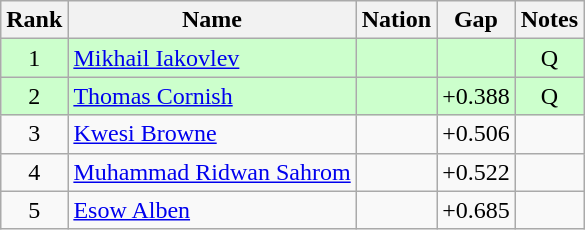<table class="wikitable sortable" style="text-align:center">
<tr>
<th>Rank</th>
<th>Name</th>
<th>Nation</th>
<th>Gap</th>
<th>Notes</th>
</tr>
<tr bgcolor=ccffcc>
<td>1</td>
<td align=left><a href='#'>Mikhail Iakovlev</a></td>
<td align=left></td>
<td></td>
<td>Q</td>
</tr>
<tr bgcolor=ccffcc>
<td>2</td>
<td align=left><a href='#'>Thomas Cornish</a></td>
<td align=left></td>
<td>+0.388</td>
<td>Q</td>
</tr>
<tr>
<td>3</td>
<td align=left><a href='#'>Kwesi Browne</a></td>
<td align=left></td>
<td>+0.506</td>
<td></td>
</tr>
<tr>
<td>4</td>
<td align=left><a href='#'>Muhammad Ridwan Sahrom</a></td>
<td align=left></td>
<td>+0.522</td>
<td></td>
</tr>
<tr>
<td>5</td>
<td align=left><a href='#'>Esow Alben</a></td>
<td align=left></td>
<td>+0.685</td>
<td></td>
</tr>
</table>
